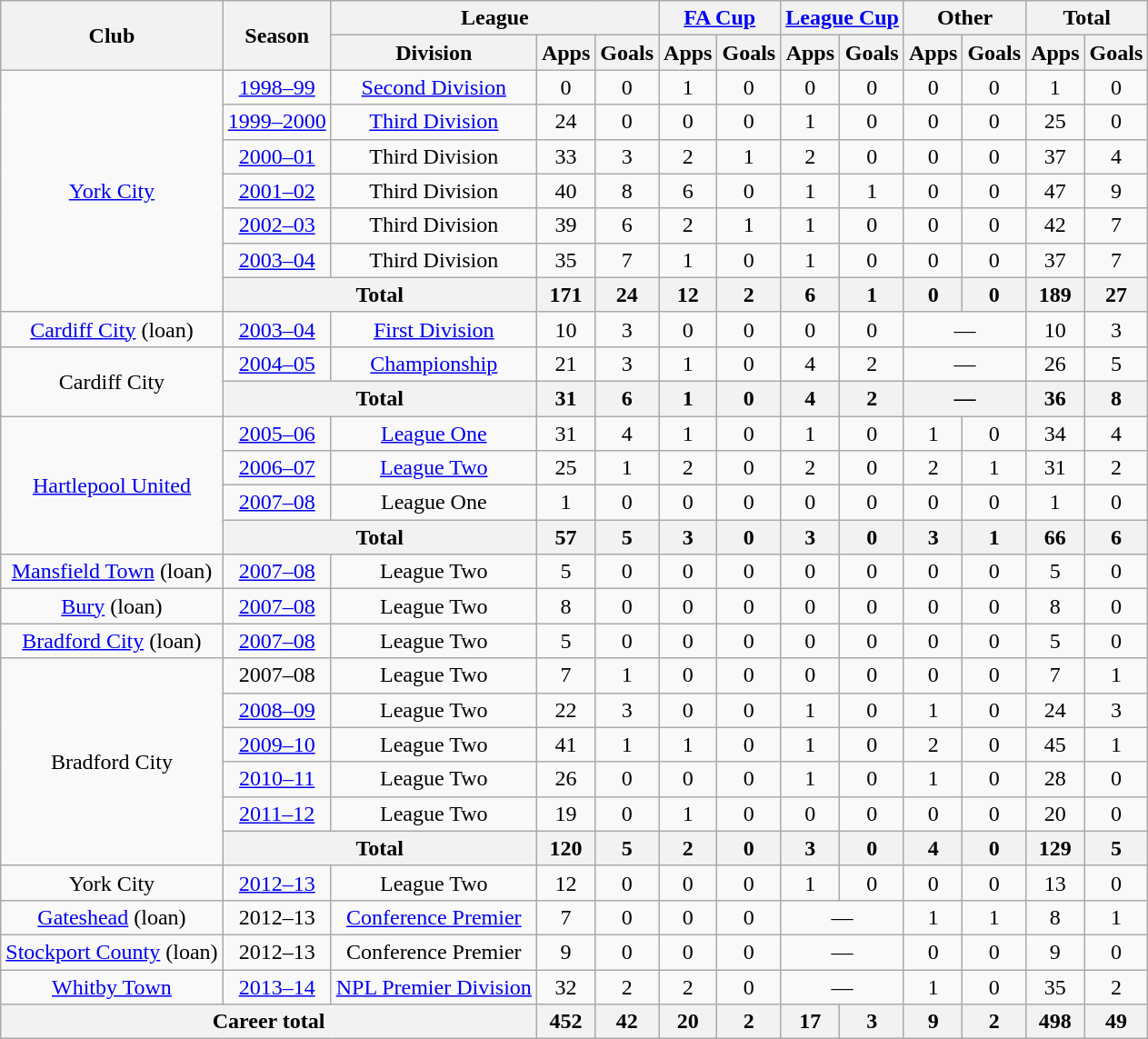<table class="wikitable" style="text-align: center;">
<tr>
<th rowspan="2">Club</th>
<th rowspan="2">Season</th>
<th colspan="3">League</th>
<th colspan="2"><a href='#'>FA Cup</a></th>
<th colspan="2"><a href='#'>League Cup</a></th>
<th colspan="2">Other</th>
<th colspan="2">Total</th>
</tr>
<tr>
<th>Division</th>
<th>Apps</th>
<th>Goals</th>
<th>Apps</th>
<th>Goals</th>
<th>Apps</th>
<th>Goals</th>
<th>Apps</th>
<th>Goals</th>
<th>Apps</th>
<th>Goals</th>
</tr>
<tr>
<td rowspan="7"><a href='#'>York City</a></td>
<td><a href='#'>1998–99</a></td>
<td><a href='#'>Second Division</a></td>
<td>0</td>
<td>0</td>
<td>1</td>
<td>0</td>
<td>0</td>
<td>0</td>
<td>0</td>
<td>0</td>
<td>1</td>
<td>0</td>
</tr>
<tr>
<td><a href='#'>1999–2000</a></td>
<td><a href='#'>Third Division</a></td>
<td>24</td>
<td>0</td>
<td>0</td>
<td>0</td>
<td>1</td>
<td>0</td>
<td>0</td>
<td>0</td>
<td>25</td>
<td>0</td>
</tr>
<tr>
<td><a href='#'>2000–01</a></td>
<td>Third Division</td>
<td>33</td>
<td>3</td>
<td>2</td>
<td>1</td>
<td>2</td>
<td>0</td>
<td>0</td>
<td>0</td>
<td>37</td>
<td>4</td>
</tr>
<tr>
<td><a href='#'>2001–02</a></td>
<td>Third Division</td>
<td>40</td>
<td>8</td>
<td>6</td>
<td>0</td>
<td>1</td>
<td>1</td>
<td>0</td>
<td>0</td>
<td>47</td>
<td>9</td>
</tr>
<tr>
<td><a href='#'>2002–03</a></td>
<td>Third Division</td>
<td>39</td>
<td>6</td>
<td>2</td>
<td>1</td>
<td>1</td>
<td>0</td>
<td>0</td>
<td>0</td>
<td>42</td>
<td>7</td>
</tr>
<tr>
<td><a href='#'>2003–04</a></td>
<td>Third Division</td>
<td>35</td>
<td>7</td>
<td>1</td>
<td>0</td>
<td>1</td>
<td>0</td>
<td>0</td>
<td>0</td>
<td>37</td>
<td>7</td>
</tr>
<tr>
<th colspan="2">Total</th>
<th>171</th>
<th>24</th>
<th>12</th>
<th>2</th>
<th>6</th>
<th>1</th>
<th>0</th>
<th>0</th>
<th>189</th>
<th>27</th>
</tr>
<tr>
<td><a href='#'>Cardiff City</a> (loan)</td>
<td><a href='#'>2003–04</a></td>
<td><a href='#'>First Division</a></td>
<td>10</td>
<td>3</td>
<td>0</td>
<td>0</td>
<td>0</td>
<td>0</td>
<td colspan="2">—</td>
<td>10</td>
<td>3</td>
</tr>
<tr>
<td rowspan="2">Cardiff City</td>
<td><a href='#'>2004–05</a></td>
<td><a href='#'>Championship</a></td>
<td>21</td>
<td>3</td>
<td>1</td>
<td>0</td>
<td>4</td>
<td>2</td>
<td colspan="2">—</td>
<td>26</td>
<td>5</td>
</tr>
<tr>
<th colspan="2">Total</th>
<th>31</th>
<th>6</th>
<th>1</th>
<th>0</th>
<th>4</th>
<th>2</th>
<th colspan="2">—</th>
<th>36</th>
<th>8</th>
</tr>
<tr>
<td rowspan="4"><a href='#'>Hartlepool United</a></td>
<td><a href='#'>2005–06</a></td>
<td><a href='#'>League One</a></td>
<td>31</td>
<td>4</td>
<td>1</td>
<td>0</td>
<td>1</td>
<td>0</td>
<td>1</td>
<td>0</td>
<td>34</td>
<td>4</td>
</tr>
<tr>
<td><a href='#'>2006–07</a></td>
<td><a href='#'>League Two</a></td>
<td>25</td>
<td>1</td>
<td>2</td>
<td>0</td>
<td>2</td>
<td>0</td>
<td>2</td>
<td>1</td>
<td>31</td>
<td>2</td>
</tr>
<tr>
<td><a href='#'>2007–08</a></td>
<td>League One</td>
<td>1</td>
<td>0</td>
<td>0</td>
<td>0</td>
<td>0</td>
<td>0</td>
<td>0</td>
<td>0</td>
<td>1</td>
<td>0</td>
</tr>
<tr>
<th colspan="2">Total</th>
<th>57</th>
<th>5</th>
<th>3</th>
<th>0</th>
<th>3</th>
<th>0</th>
<th>3</th>
<th>1</th>
<th>66</th>
<th>6</th>
</tr>
<tr>
<td><a href='#'>Mansfield Town</a> (loan)</td>
<td><a href='#'>2007–08</a></td>
<td>League Two</td>
<td>5</td>
<td>0</td>
<td>0</td>
<td>0</td>
<td>0</td>
<td>0</td>
<td>0</td>
<td>0</td>
<td>5</td>
<td>0</td>
</tr>
<tr>
<td rowspan="1" valign="center"><a href='#'>Bury</a> (loan)</td>
<td><a href='#'>2007–08</a></td>
<td>League Two</td>
<td>8</td>
<td>0</td>
<td>0</td>
<td>0</td>
<td>0</td>
<td>0</td>
<td>0</td>
<td>0</td>
<td>8</td>
<td>0</td>
</tr>
<tr>
<td><a href='#'>Bradford City</a> (loan)</td>
<td><a href='#'>2007–08</a></td>
<td>League Two</td>
<td>5</td>
<td>0</td>
<td>0</td>
<td>0</td>
<td>0</td>
<td>0</td>
<td>0</td>
<td>0</td>
<td>5</td>
<td>0</td>
</tr>
<tr>
<td rowspan="6">Bradford City</td>
<td>2007–08</td>
<td>League Two</td>
<td>7</td>
<td>1</td>
<td>0</td>
<td>0</td>
<td>0</td>
<td>0</td>
<td>0</td>
<td>0</td>
<td>7</td>
<td>1</td>
</tr>
<tr>
<td><a href='#'>2008–09</a></td>
<td>League Two</td>
<td>22</td>
<td>3</td>
<td>0</td>
<td>0</td>
<td>1</td>
<td>0</td>
<td>1</td>
<td>0</td>
<td>24</td>
<td>3</td>
</tr>
<tr>
<td><a href='#'>2009–10</a></td>
<td>League Two</td>
<td>41</td>
<td>1</td>
<td>1</td>
<td>0</td>
<td>1</td>
<td>0</td>
<td>2</td>
<td>0</td>
<td>45</td>
<td>1</td>
</tr>
<tr>
<td><a href='#'>2010–11</a></td>
<td>League Two</td>
<td>26</td>
<td>0</td>
<td>0</td>
<td>0</td>
<td>1</td>
<td>0</td>
<td>1</td>
<td>0</td>
<td>28</td>
<td>0</td>
</tr>
<tr>
<td><a href='#'>2011–12</a></td>
<td>League Two</td>
<td>19</td>
<td>0</td>
<td>1</td>
<td>0</td>
<td>0</td>
<td>0</td>
<td>0</td>
<td>0</td>
<td>20</td>
<td>0</td>
</tr>
<tr>
<th colspan="2">Total</th>
<th>120</th>
<th>5</th>
<th>2</th>
<th>0</th>
<th>3</th>
<th>0</th>
<th>4</th>
<th>0</th>
<th>129</th>
<th>5</th>
</tr>
<tr>
<td>York City</td>
<td><a href='#'>2012–13</a></td>
<td>League Two</td>
<td>12</td>
<td>0</td>
<td>0</td>
<td>0</td>
<td>1</td>
<td>0</td>
<td>0</td>
<td>0</td>
<td>13</td>
<td>0</td>
</tr>
<tr>
<td><a href='#'>Gateshead</a> (loan)</td>
<td>2012–13</td>
<td><a href='#'>Conference Premier</a></td>
<td>7</td>
<td>0</td>
<td>0</td>
<td>0</td>
<td colspan="2">—</td>
<td>1</td>
<td>1</td>
<td>8</td>
<td>1</td>
</tr>
<tr>
<td><a href='#'>Stockport County</a> (loan)</td>
<td>2012–13</td>
<td>Conference Premier</td>
<td>9</td>
<td>0</td>
<td>0</td>
<td>0</td>
<td colspan="2">—</td>
<td>0</td>
<td>0</td>
<td>9</td>
<td>0</td>
</tr>
<tr>
<td rowspan="1"><a href='#'>Whitby Town</a></td>
<td><a href='#'>2013–14</a></td>
<td><a href='#'>NPL Premier Division</a></td>
<td>32</td>
<td>2</td>
<td>2</td>
<td>0</td>
<td colspan="2">—</td>
<td>1</td>
<td>0</td>
<td>35</td>
<td>2</td>
</tr>
<tr>
<th colspan="3">Career total</th>
<th>452</th>
<th>42</th>
<th>20</th>
<th>2</th>
<th>17</th>
<th>3</th>
<th>9</th>
<th>2</th>
<th>498</th>
<th>49</th>
</tr>
</table>
